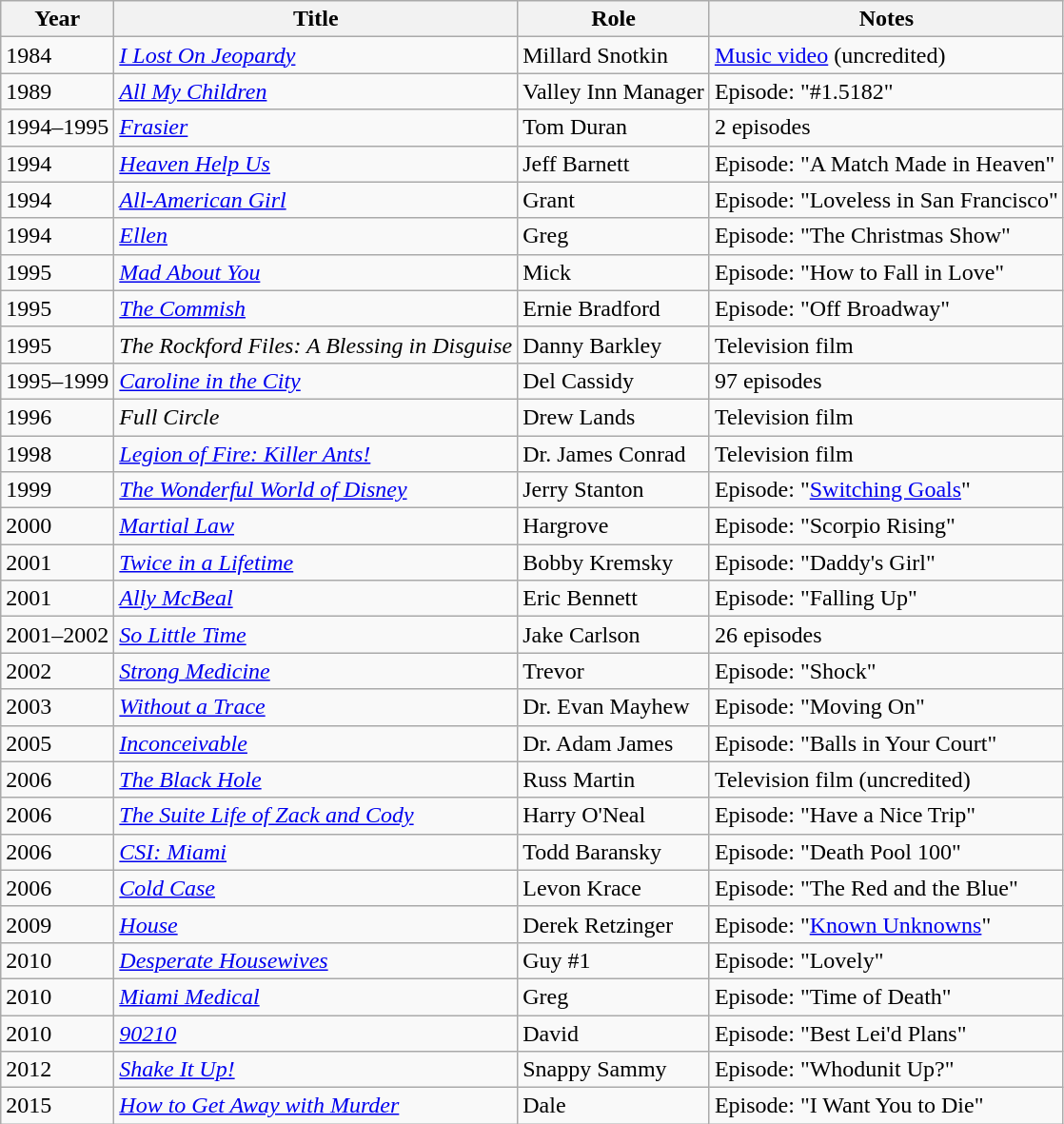<table class="wikitable sortable">
<tr>
<th>Year</th>
<th>Title</th>
<th>Role</th>
<th class="unsortable">Notes</th>
</tr>
<tr>
<td>1984</td>
<td><em><a href='#'>I Lost On Jeopardy</a></em></td>
<td>Millard Snotkin</td>
<td><a href='#'>Music video</a> (uncredited)</td>
</tr>
<tr>
<td>1989</td>
<td><em><a href='#'>All My Children</a></em></td>
<td>Valley Inn Manager</td>
<td>Episode: "#1.5182"</td>
</tr>
<tr>
<td>1994–1995</td>
<td><em><a href='#'>Frasier</a></em></td>
<td>Tom Duran</td>
<td>2 episodes</td>
</tr>
<tr>
<td>1994</td>
<td><em><a href='#'>Heaven Help Us</a></em></td>
<td>Jeff Barnett</td>
<td>Episode: "A Match Made in Heaven"</td>
</tr>
<tr>
<td>1994</td>
<td><em><a href='#'>All-American Girl</a></em></td>
<td>Grant</td>
<td>Episode: "Loveless in San Francisco"</td>
</tr>
<tr>
<td>1994</td>
<td><em><a href='#'>Ellen</a></em></td>
<td>Greg</td>
<td>Episode: "The Christmas Show"</td>
</tr>
<tr>
<td>1995</td>
<td><em><a href='#'>Mad About You</a></em></td>
<td>Mick</td>
<td>Episode: "How to Fall in Love"</td>
</tr>
<tr>
<td>1995</td>
<td><em><a href='#'>The Commish</a></em></td>
<td>Ernie Bradford</td>
<td>Episode: "Off Broadway"</td>
</tr>
<tr>
<td>1995</td>
<td><em>The Rockford Files: A Blessing in Disguise</em></td>
<td>Danny Barkley</td>
<td>Television film</td>
</tr>
<tr>
<td>1995–1999</td>
<td><em><a href='#'>Caroline in the City</a></em></td>
<td>Del Cassidy</td>
<td>97 episodes</td>
</tr>
<tr>
<td>1996</td>
<td><em>Full Circle</em></td>
<td>Drew Lands</td>
<td>Television film</td>
</tr>
<tr>
<td>1998</td>
<td><em><a href='#'>Legion of Fire: Killer Ants!</a></em></td>
<td>Dr. James Conrad</td>
<td>Television film</td>
</tr>
<tr>
<td>1999</td>
<td><em><a href='#'>The Wonderful World of Disney</a></em></td>
<td>Jerry Stanton</td>
<td>Episode: "<a href='#'>Switching Goals</a>"</td>
</tr>
<tr>
<td>2000</td>
<td><em><a href='#'>Martial Law</a></em></td>
<td>Hargrove</td>
<td>Episode: "Scorpio Rising"</td>
</tr>
<tr>
<td>2001</td>
<td><em><a href='#'>Twice in a Lifetime</a></em></td>
<td>Bobby Kremsky</td>
<td>Episode: "Daddy's Girl"</td>
</tr>
<tr>
<td>2001</td>
<td><em><a href='#'>Ally McBeal</a></em></td>
<td>Eric Bennett</td>
<td>Episode: "Falling Up"</td>
</tr>
<tr>
<td>2001–2002</td>
<td><em><a href='#'>So Little Time</a></em></td>
<td>Jake Carlson</td>
<td>26 episodes</td>
</tr>
<tr>
<td>2002</td>
<td><em><a href='#'>Strong Medicine</a></em></td>
<td>Trevor</td>
<td>Episode: "Shock"</td>
</tr>
<tr>
<td>2003</td>
<td><em><a href='#'>Without a Trace</a></em></td>
<td>Dr. Evan Mayhew</td>
<td>Episode: "Moving On"</td>
</tr>
<tr>
<td>2005</td>
<td><em><a href='#'>Inconceivable</a></em></td>
<td>Dr. Adam James</td>
<td>Episode: "Balls in Your Court"</td>
</tr>
<tr>
<td>2006</td>
<td><em><a href='#'>The Black Hole</a></em></td>
<td>Russ Martin</td>
<td>Television film (uncredited)</td>
</tr>
<tr>
<td>2006</td>
<td><em><a href='#'>The Suite Life of Zack and Cody</a></em></td>
<td>Harry O'Neal</td>
<td>Episode: "Have a Nice Trip"</td>
</tr>
<tr>
<td>2006</td>
<td><em><a href='#'>CSI: Miami</a></em></td>
<td>Todd Baransky</td>
<td>Episode: "Death Pool 100"</td>
</tr>
<tr>
<td>2006</td>
<td><em><a href='#'>Cold Case</a></em></td>
<td>Levon Krace</td>
<td>Episode: "The Red and the Blue"</td>
</tr>
<tr>
<td>2009</td>
<td><em><a href='#'>House</a></em></td>
<td>Derek Retzinger</td>
<td>Episode: "<a href='#'>Known Unknowns</a>"</td>
</tr>
<tr>
<td>2010</td>
<td><em><a href='#'>Desperate Housewives</a></em></td>
<td>Guy #1</td>
<td>Episode: "Lovely"</td>
</tr>
<tr>
<td>2010</td>
<td><em><a href='#'>Miami Medical</a></em></td>
<td>Greg</td>
<td>Episode: "Time of Death"</td>
</tr>
<tr>
<td>2010</td>
<td><em><a href='#'>90210</a></em></td>
<td>David</td>
<td>Episode: "Best Lei'd Plans"</td>
</tr>
<tr>
<td>2012</td>
<td><em><a href='#'>Shake It Up!</a></em></td>
<td>Snappy Sammy</td>
<td>Episode: "Whodunit Up?"</td>
</tr>
<tr>
<td>2015</td>
<td><em><a href='#'>How to Get Away with Murder</a></em></td>
<td>Dale</td>
<td>Episode: "I Want You to Die"</td>
</tr>
</table>
